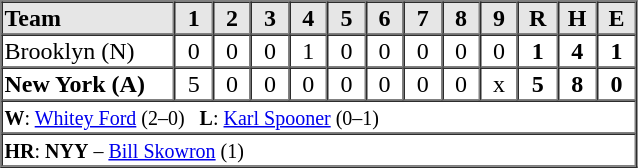<table border=1 cellspacing=0 width=425 style="margin-left:3em;">
<tr style="text-align:center; background-color:#e6e6e6;">
<th align=left width=125>Team</th>
<th width=25>1</th>
<th width=25>2</th>
<th width=25>3</th>
<th width=25>4</th>
<th width=25>5</th>
<th width=25>6</th>
<th width=25>7</th>
<th width=25>8</th>
<th width=25>9</th>
<th width=25>R</th>
<th width=25>H</th>
<th width=25>E</th>
</tr>
<tr style="text-align:center;">
<td align=left>Brooklyn (N)</td>
<td>0</td>
<td>0</td>
<td>0</td>
<td>1</td>
<td>0</td>
<td>0</td>
<td>0</td>
<td>0</td>
<td>0</td>
<td><strong>1</strong></td>
<td><strong>4</strong></td>
<td><strong>1</strong></td>
</tr>
<tr style="text-align:center;">
<td align=left><strong>New York (A)</strong></td>
<td>5</td>
<td>0</td>
<td>0</td>
<td>0</td>
<td>0</td>
<td>0</td>
<td>0</td>
<td>0</td>
<td>x</td>
<td><strong>5</strong></td>
<td><strong>8</strong></td>
<td><strong>0</strong></td>
</tr>
<tr style="text-align:left;">
<td colspan=13><small><strong>W</strong>: <a href='#'>Whitey Ford</a> (2–0)   <strong>L</strong>: <a href='#'>Karl Spooner</a> (0–1)</small></td>
</tr>
<tr style="text-align:left;">
<td colspan=13><small><strong>HR</strong>: <strong>NYY</strong> – <a href='#'>Bill Skowron</a> (1)</small></td>
</tr>
</table>
